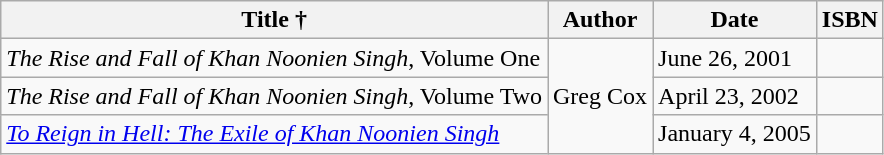<table class="wikitable">
<tr>
<th>Title †</th>
<th>Author</th>
<th>Date</th>
<th>ISBN</th>
</tr>
<tr>
<td><em>The Rise and Fall of Khan Noonien Singh</em>, Volume One</td>
<td rowspan="3">Greg Cox</td>
<td>June 26, 2001</td>
<td></td>
</tr>
<tr>
<td><em>The Rise and Fall of Khan Noonien Singh</em>, Volume Two</td>
<td>April 23, 2002</td>
<td></td>
</tr>
<tr>
<td><em><a href='#'>To Reign in Hell: The Exile of Khan Noonien Singh</a></em></td>
<td>January 4, 2005</td>
<td></td>
</tr>
</table>
